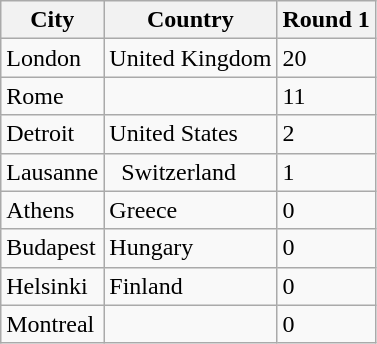<table class=wikitable>
<tr>
<th>City</th>
<th>Country</th>
<th>Round 1</th>
</tr>
<tr>
<td>London</td>
<td> United Kingdom</td>
<td>20</td>
</tr>
<tr>
<td>Rome</td>
<td></td>
<td>11</td>
</tr>
<tr>
<td>Detroit</td>
<td> United States</td>
<td>2</td>
</tr>
<tr>
<td>Lausanne</td>
<td>  Switzerland</td>
<td>1</td>
</tr>
<tr>
<td>Athens</td>
<td> Greece</td>
<td>0</td>
</tr>
<tr>
<td>Budapest</td>
<td>  Hungary</td>
<td>0</td>
</tr>
<tr>
<td>Helsinki</td>
<td> Finland</td>
<td>0</td>
</tr>
<tr>
<td>Montreal</td>
<td></td>
<td>0</td>
</tr>
</table>
